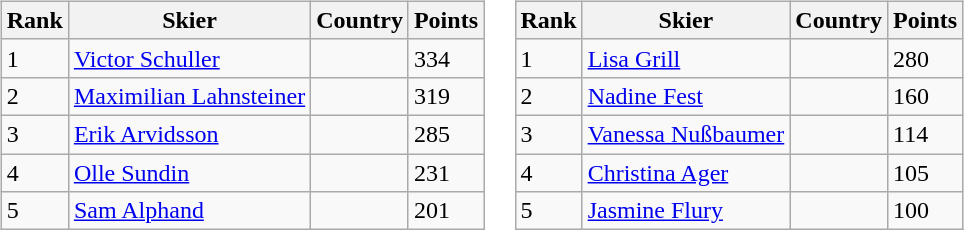<table>
<tr>
<td><br><table class="wikitable">
<tr class="backgroundcolor5">
<th>Rank</th>
<th>Skier</th>
<th>Country</th>
<th>Points</th>
</tr>
<tr>
<td>1</td>
<td><a href='#'>Victor Schuller</a></td>
<td></td>
<td>334</td>
</tr>
<tr>
<td>2</td>
<td><a href='#'>Maximilian Lahnsteiner</a></td>
<td></td>
<td>319</td>
</tr>
<tr>
<td>3</td>
<td><a href='#'>Erik Arvidsson</a></td>
<td></td>
<td>285</td>
</tr>
<tr>
<td>4</td>
<td><a href='#'>Olle Sundin</a></td>
<td></td>
<td>231</td>
</tr>
<tr>
<td>5</td>
<td><a href='#'>Sam Alphand</a></td>
<td></td>
<td>201</td>
</tr>
</table>
</td>
<td><br><table class="wikitable">
<tr class="backgroundcolor5">
<th>Rank</th>
<th>Skier</th>
<th>Country</th>
<th>Points</th>
</tr>
<tr>
<td>1</td>
<td><a href='#'>Lisa Grill</a></td>
<td></td>
<td>280</td>
</tr>
<tr>
<td>2</td>
<td><a href='#'>Nadine Fest</a></td>
<td></td>
<td>160</td>
</tr>
<tr>
<td>3</td>
<td><a href='#'>Vanessa Nußbaumer</a></td>
<td></td>
<td>114</td>
</tr>
<tr>
<td>4</td>
<td><a href='#'>Christina Ager</a></td>
<td></td>
<td>105</td>
</tr>
<tr>
<td>5</td>
<td><a href='#'>Jasmine Flury</a></td>
<td></td>
<td>100</td>
</tr>
</table>
</td>
</tr>
</table>
